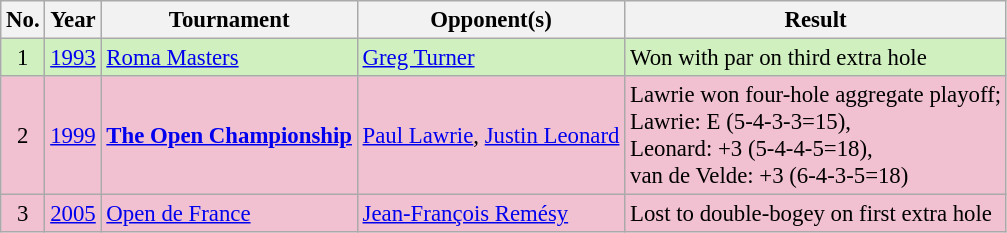<table class="wikitable" style="font-size:95%;">
<tr>
<th>No.</th>
<th>Year</th>
<th>Tournament</th>
<th>Opponent(s)</th>
<th>Result</th>
</tr>
<tr style="background:#D0F0C0;">
<td align=center>1</td>
<td><a href='#'>1993</a></td>
<td><a href='#'>Roma Masters</a></td>
<td> <a href='#'>Greg Turner</a></td>
<td>Won with par on third extra hole</td>
</tr>
<tr style="background:#F2C1D1;">
<td align=center>2</td>
<td><a href='#'>1999</a></td>
<td><strong><a href='#'>The Open Championship</a></strong></td>
<td> <a href='#'>Paul Lawrie</a>,  <a href='#'>Justin Leonard</a></td>
<td>Lawrie won four-hole aggregate playoff;<br>Lawrie: E (5-4-3-3=15),<br>Leonard: +3 (5-4-4-5=18),<br>van de Velde: +3 (6-4-3-5=18)</td>
</tr>
<tr style="background:#F2C1D1;">
<td align=center>3</td>
<td><a href='#'>2005</a></td>
<td><a href='#'>Open de France</a></td>
<td> <a href='#'>Jean-François Remésy</a></td>
<td>Lost to double-bogey on first extra hole</td>
</tr>
</table>
